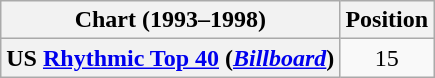<table class="wikitable plainrowheaders" style=text-align:center;">
<tr>
<th>Chart (1993–1998)</th>
<th>Position</th>
</tr>
<tr>
<th scope="row">US <a href='#'>Rhythmic Top 40</a> (<em><a href='#'>Billboard</a></em>)</th>
<td>15</td>
</tr>
</table>
